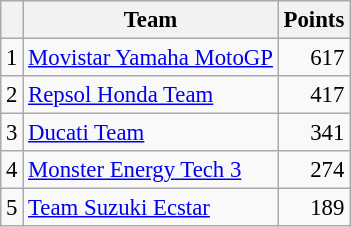<table class="wikitable" style="font-size: 95%;">
<tr>
<th scope=col></th>
<th scope=col>Team</th>
<th scope=col>Points</th>
</tr>
<tr>
<td align=center>1</td>
<td> <a href='#'>Movistar Yamaha MotoGP</a></td>
<td align=right>617</td>
</tr>
<tr>
<td align=center>2</td>
<td> <a href='#'>Repsol Honda Team</a></td>
<td align=right>417</td>
</tr>
<tr>
<td align=center>3</td>
<td> <a href='#'>Ducati Team</a></td>
<td align=right>341</td>
</tr>
<tr>
<td align=center>4</td>
<td> <a href='#'>Monster Energy Tech 3</a></td>
<td align=right>274</td>
</tr>
<tr>
<td align=center>5</td>
<td> <a href='#'>Team Suzuki Ecstar</a></td>
<td align=right>189</td>
</tr>
</table>
